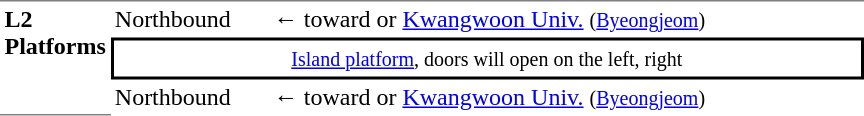<table table border=0 cellspacing=0 cellpadding=3>
<tr>
<td style="border-top:solid 1px gray;border-bottom:solid 1px gray;" width=50 rowspan=10 valign=top><strong>L2<br>Platforms</strong></td>
<td style="border-bottom:solid 0px gray;border-top:solid 1px gray;" width=100>Northbound</td>
<td style="border-bottom:solid 0px gray;border-top:solid 1px gray;" width=390>←  toward  or <a href='#'>Kwangwoon Univ.</a> <small>(<a href='#'>Byeongjeom</a>)</small></td>
</tr>
<tr>
<td style="border-top:solid 2px black;border-right:solid 2px black;border-left:solid 2px black;border-bottom:solid 2px black;text-align:center;" colspan=2><small><a href='#'>Island platform</a>, doors will open on the left, right</small></td>
</tr>
<tr>
<td>Northbound</td>
<td>←  toward  or <a href='#'>Kwangwoon Univ.</a> <small>(<a href='#'>Byeongjeom</a>)</small></td>
</tr>
</table>
